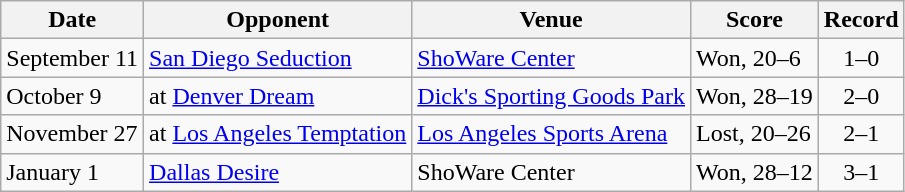<table class="wikitable">
<tr>
<th>Date</th>
<th>Opponent</th>
<th>Venue</th>
<th>Score</th>
<th>Record</th>
</tr>
<tr>
<td>September 11</td>
<td><a href='#'>San Diego Seduction</a></td>
<td><a href='#'>ShoWare Center</a></td>
<td>Won, 20–6</td>
<td align=center>1–0</td>
</tr>
<tr>
<td>October 9</td>
<td>at <a href='#'>Denver Dream</a></td>
<td><a href='#'>Dick's Sporting Goods Park</a></td>
<td>Won, 28–19</td>
<td align=center>2–0</td>
</tr>
<tr>
<td>November 27</td>
<td>at <a href='#'>Los Angeles Temptation</a></td>
<td><a href='#'>Los Angeles Sports Arena</a></td>
<td>Lost, 20–26</td>
<td align=center>2–1</td>
</tr>
<tr>
<td>January 1</td>
<td><a href='#'>Dallas Desire</a></td>
<td>ShoWare Center</td>
<td>Won, 28–12</td>
<td align=center>3–1</td>
</tr>
</table>
